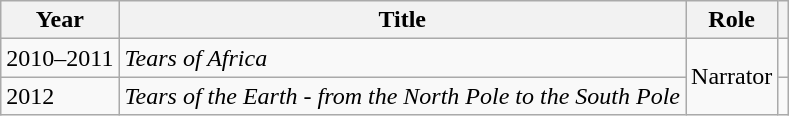<table class="wikitable sortable rowspan">
<tr>
<th scope="col">Year</th>
<th scope="col">Title</th>
<th scope="col">Role</th>
<th scope="col" class="unsortable"></th>
</tr>
<tr>
<td>2010–2011</td>
<td><em>Tears of Africa</em></td>
<td rowspan="2">Narrator</td>
<td></td>
</tr>
<tr>
<td>2012</td>
<td><em>Tears of the Earth - from the North Pole to the South Pole</em></td>
<td></td>
</tr>
</table>
